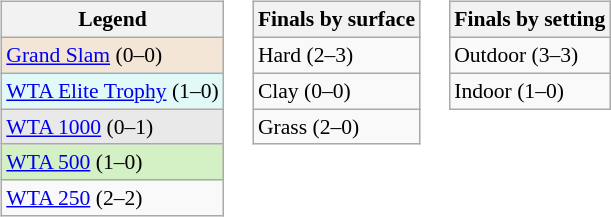<table>
<tr valign=top>
<td><br><table class="wikitable" style=font-size:90%>
<tr>
<th>Legend</th>
</tr>
<tr style=background:#f3e6d7>
<td><a href='#'>Grand Slam</a> (0–0)</td>
</tr>
<tr style=background:#e2faf7>
<td><a href='#'>WTA Elite Trophy</a> (1–0)</td>
</tr>
<tr style=background:#e9e9e9>
<td><a href='#'>WTA 1000</a> (0–1)</td>
</tr>
<tr style=background:#d4f1c5>
<td><a href='#'>WTA 500</a> (1–0)</td>
</tr>
<tr>
<td><a href='#'>WTA 250</a> (2–2)</td>
</tr>
</table>
</td>
<td><br><table class="wikitable" style=font-size:90%>
<tr>
<th>Finals by surface</th>
</tr>
<tr>
<td>Hard (2–3)</td>
</tr>
<tr>
<td>Clay (0–0)</td>
</tr>
<tr>
<td>Grass (2–0)</td>
</tr>
</table>
</td>
<td><br><table class="wikitable" style=font-size:90%>
<tr>
<th>Finals by setting</th>
</tr>
<tr>
<td>Outdoor (3–3)</td>
</tr>
<tr>
<td>Indoor (1–0)</td>
</tr>
</table>
</td>
</tr>
</table>
